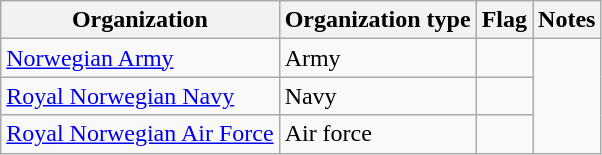<table class="wikitable">
<tr>
<th>Organization</th>
<th>Organization type</th>
<th>Flag</th>
<th>Notes</th>
</tr>
<tr>
<td><a href='#'>Norwegian Army</a></td>
<td>Army</td>
<td></td>
</tr>
<tr>
<td><a href='#'>Royal Norwegian Navy</a></td>
<td>Navy</td>
<td></td>
</tr>
<tr>
<td><a href='#'>Royal Norwegian Air Force</a></td>
<td>Air force</td>
<td></td>
</tr>
</table>
